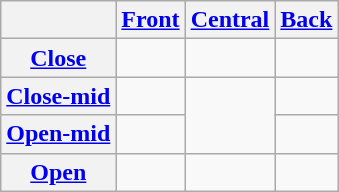<table class="wikitable" style="text-align:center">
<tr>
<th></th>
<th><a href='#'>Front</a></th>
<th><a href='#'>Central</a></th>
<th><a href='#'>Back</a></th>
</tr>
<tr align="center">
<th><a href='#'>Close</a></th>
<td> </td>
<td></td>
<td> </td>
</tr>
<tr align="center">
<th><a href='#'>Close-mid</a></th>
<td> </td>
<td rowspan="2"></td>
<td> </td>
</tr>
<tr>
<th><a href='#'>Open-mid</a></th>
<td></td>
<td> </td>
</tr>
<tr align="center">
<th><a href='#'>Open</a></th>
<td></td>
<td> </td>
<td></td>
</tr>
</table>
